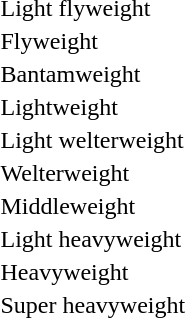<table>
<tr>
<td rowspan=2>Light flyweight<br></td>
<td rowspan=2></td>
<td rowspan=2></td>
<td></td>
</tr>
<tr>
<td></td>
</tr>
<tr>
<td>Flyweight<br></td>
<td></td>
<td></td>
<td></td>
</tr>
<tr>
<td rowspan=2>Bantamweight<br></td>
<td rowspan=2></td>
<td rowspan=2></td>
<td></td>
</tr>
<tr>
<td></td>
</tr>
<tr>
<td rowspan=2>Lightweight<br></td>
<td rowspan=2></td>
<td rowspan=2></td>
<td></td>
</tr>
<tr>
<td></td>
</tr>
<tr>
<td rowspan=2>Light welterweight<br></td>
<td rowspan=2></td>
<td rowspan=2></td>
<td></td>
</tr>
<tr>
<td></td>
</tr>
<tr>
<td rowspan=2>Welterweight<br></td>
<td rowspan=2></td>
<td rowspan=2></td>
<td></td>
</tr>
<tr>
<td></td>
</tr>
<tr>
<td rowspan=2>Middleweight<br></td>
<td rowspan=2></td>
<td rowspan=2></td>
<td></td>
</tr>
<tr>
<td></td>
</tr>
<tr>
<td rowspan=2>Light heavyweight<br></td>
<td rowspan=2></td>
<td rowspan=2></td>
<td></td>
</tr>
<tr>
<td></td>
</tr>
<tr>
<td rowspan=2>Heavyweight<br></td>
<td rowspan=2></td>
<td rowspan=2></td>
<td></td>
</tr>
<tr>
<td></td>
</tr>
<tr>
<td rowspan=2>Super heavyweight<br></td>
<td rowspan=2></td>
<td rowspan=2></td>
<td></td>
</tr>
<tr>
<td></td>
</tr>
</table>
